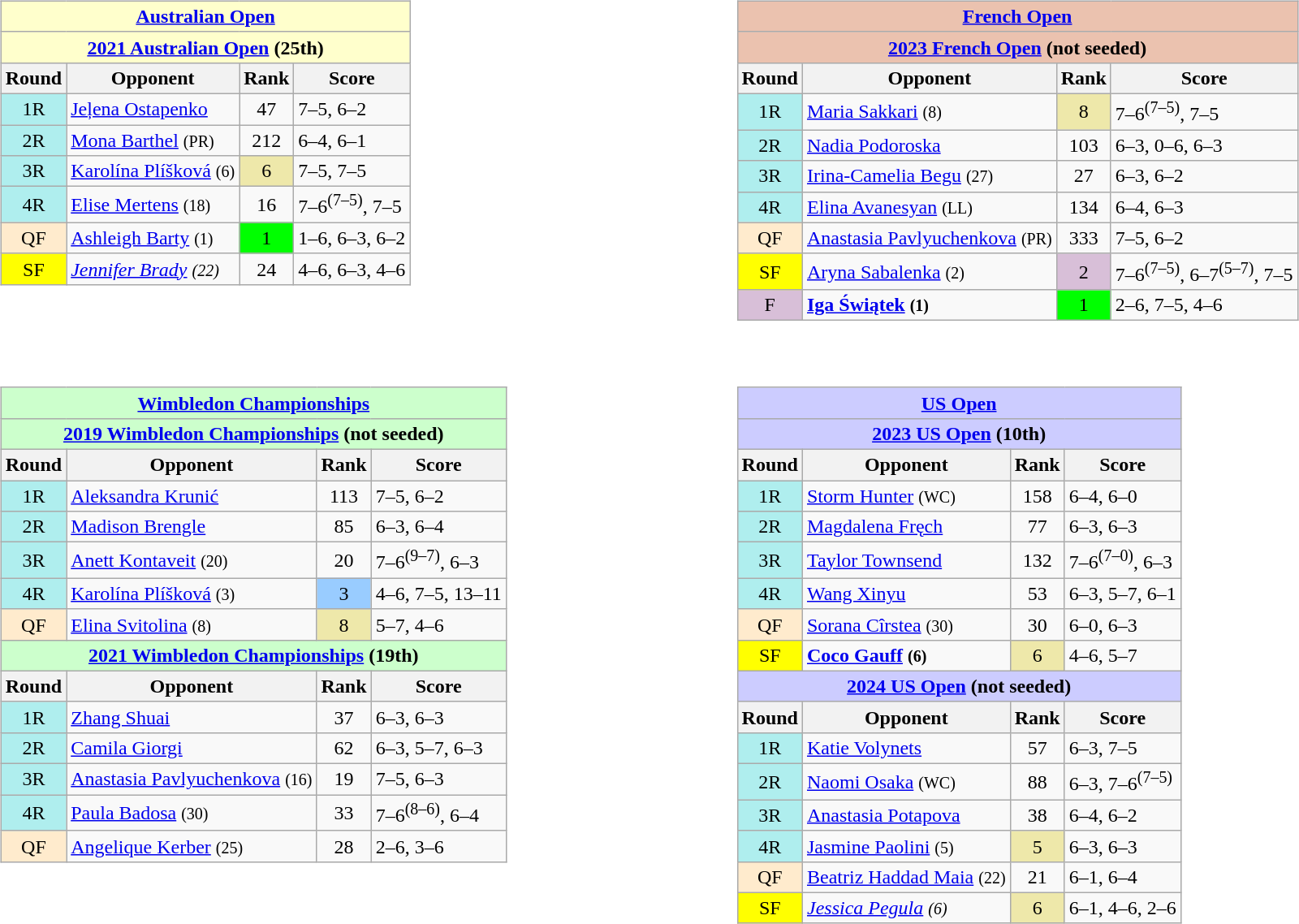<table style="width:95%;">
<tr valign="top">
<td><br><table class="wikitable" style="float:left;">
<tr>
<td colspan="4" style="background:#ffc; font-weight:bold; text-align:center;"><a href='#'>Australian Open</a></td>
</tr>
<tr>
<td colspan="4" style="background:#ffc; font-weight:bold; text-align:center;"><a href='#'>2021 Australian Open</a> (25th)</td>
</tr>
<tr>
<th>Round</th>
<th>Opponent</th>
<th>Rank</th>
<th>Score</th>
</tr>
<tr>
<td style="background:#afeeee; text-align:center;">1R</td>
<td> <a href='#'>Jeļena Ostapenko</a></td>
<td style="text-align:center;">47</td>
<td>7–5, 6–2</td>
</tr>
<tr>
<td style="background:#afeeee; text-align:center;">2R</td>
<td> <a href='#'>Mona Barthel</a> <small>(PR)</small></td>
<td style="text-align:center;">212</td>
<td>6–4, 6–1</td>
</tr>
<tr>
<td style="background:#afeeee; text-align:center;">3R</td>
<td> <a href='#'>Karolína Plíšková</a> <small>(6)</small></td>
<td style="background:#eee8aa; text-align:center;">6</td>
<td>7–5, 7–5</td>
</tr>
<tr>
<td style="background:#afeeee; text-align:center;">4R</td>
<td> <a href='#'>Elise Mertens</a> <small>(18)</small></td>
<td style="text-align:center;">16</td>
<td>7–6<sup>(7–5)</sup>, 7–5</td>
</tr>
<tr>
<td style="background:#ffebcd; text-align:center;">QF</td>
<td> <a href='#'>Ashleigh Barty</a> <small>(1)</small></td>
<td style="background:lime; text-align:center;">1</td>
<td>1–6, 6–3, 6–2</td>
</tr>
<tr>
<td style="background:yellow; text-align:center;">SF</td>
<td><em> <a href='#'>Jennifer Brady</a> <small>(22)</small></em></td>
<td style="text-align:center;">24</td>
<td>4–6, 6–3, 4–6</td>
</tr>
</table>
</td>
<td><br><table style="width:50px;">
<tr>
<td></td>
</tr>
</table>
</td>
<td><br><table class="wikitable" style="float:left;">
<tr>
<td colspan="4" style="background:#ebc2af; font-weight:bold; text-align:center;"><a href='#'>French Open</a></td>
</tr>
<tr>
<td colspan="4" style="background:#ebc2af; font-weight:bold; text-align:center;"><a href='#'>2023 French Open</a> (not seeded)</td>
</tr>
<tr>
<th>Round</th>
<th>Opponent</th>
<th>Rank</th>
<th>Score</th>
</tr>
<tr>
<td style="background:#afeeee; text-align:center;">1R</td>
<td> <a href='#'>Maria Sakkari</a> <small>(8)</small></td>
<td style="background:#eee8aa; text-align:center;">8</td>
<td>7–6<sup>(7–5)</sup>, 7–5</td>
</tr>
<tr>
<td style="background:#afeeee; text-align:center;">2R</td>
<td> <a href='#'>Nadia Podoroska</a></td>
<td style="text-align:center;">103</td>
<td>6–3, 0–6, 6–3</td>
</tr>
<tr>
<td style="background:#afeeee; text-align:center;">3R</td>
<td> <a href='#'>Irina-Camelia Begu</a> <small>(27)</small></td>
<td style="text-align:center;">27</td>
<td>6–3, 6–2</td>
</tr>
<tr>
<td style="background:#afeeee; text-align:center;">4R</td>
<td> <a href='#'>Elina Avanesyan</a> <small>(LL)</small></td>
<td style="text-align:center;">134</td>
<td>6–4, 6–3</td>
</tr>
<tr>
<td style="background:#ffebcd; text-align:center;">QF</td>
<td> <a href='#'>Anastasia Pavlyuchenkova</a> <small>(PR)</small></td>
<td style="text-align:center;">333</td>
<td>7–5, 6–2</td>
</tr>
<tr>
<td style="background:yellow; text-align:center;">SF</td>
<td> <a href='#'>Aryna Sabalenka</a> <small>(2)</small></td>
<td style="background:thistle; text-align:center;">2</td>
<td>7–6<sup>(7–5)</sup>, 6–7<sup>(5–7)</sup>, 7–5</td>
</tr>
<tr>
<td style="background:thistle; text-align:center;">F</td>
<td><strong> <a href='#'>Iga Świątek</a> <small>(1)</small></strong></td>
<td style="background:lime; text-align:center;">1</td>
<td>2–6, 7–5, 4–6</td>
</tr>
</table>
</td>
</tr>
<tr valign="top">
<td><br><table class="wikitable" style="float:left;">
<tr>
<td colspan="4" style="background:#cfc; font-weight:bold; text-align:center;"><a href='#'>Wimbledon Championships</a></td>
</tr>
<tr>
<td colspan="4" style="background:#cfc; font-weight:bold; text-align:center;"><a href='#'>2019 Wimbledon Championships</a> (not seeded)</td>
</tr>
<tr>
<th>Round</th>
<th>Opponent</th>
<th>Rank</th>
<th>Score</th>
</tr>
<tr>
<td style="background:#afeeee; text-align:center;">1R</td>
<td> <a href='#'>Aleksandra Krunić</a></td>
<td style="text-align:center;">113</td>
<td>7–5, 6–2</td>
</tr>
<tr>
<td style="background:#afeeee; text-align:center;">2R</td>
<td> <a href='#'>Madison Brengle</a></td>
<td style="text-align:center;">85</td>
<td>6–3, 6–4</td>
</tr>
<tr>
<td style="background:#afeeee; text-align:center;">3R</td>
<td> <a href='#'>Anett Kontaveit</a> <small>(20)</small></td>
<td style="text-align:center;">20</td>
<td>7–6<sup>(9–7)</sup>, 6–3</td>
</tr>
<tr>
<td style="background:#afeeee; text-align:center;">4R</td>
<td> <a href='#'>Karolína Plíšková</a> <small>(3)</small></td>
<td style="background:#9cf; text-align:center;">3</td>
<td>4–6, 7–5, 13–11</td>
</tr>
<tr>
<td style="background:#ffebcd; text-align:center;">QF</td>
<td> <a href='#'>Elina Svitolina</a> <small>(8)</small></td>
<td style="background:#eee8aa; text-align:center;">8</td>
<td>5–7, 4–6</td>
</tr>
<tr>
<th colspan=4 style="background:#cfc;"><a href='#'>2021 Wimbledon Championships</a> (19th)</th>
</tr>
<tr>
<th>Round</th>
<th>Opponent</th>
<th>Rank</th>
<th>Score</th>
</tr>
<tr>
<td style="background:#afeeee; text-align:center;">1R</td>
<td> <a href='#'>Zhang Shuai</a></td>
<td style="text-align:center;">37</td>
<td>6–3, 6–3</td>
</tr>
<tr>
<td style="background:#afeeee; text-align:center;">2R</td>
<td> <a href='#'>Camila Giorgi</a></td>
<td style="text-align:center;">62</td>
<td>6–3, 5–7, 6–3</td>
</tr>
<tr>
<td style="background:#afeeee; text-align:center;">3R</td>
<td> <a href='#'>Anastasia Pavlyuchenkova</a> <small>(16)</small></td>
<td style="text-align:center;">19</td>
<td>7–5, 6–3</td>
</tr>
<tr>
<td style="background:#afeeee; text-align:center;">4R</td>
<td> <a href='#'>Paula Badosa</a> <small>(30)</small></td>
<td style="text-align:center;">33</td>
<td>7–6<sup>(8–6)</sup>, 6–4</td>
</tr>
<tr>
<td style="background:#ffebcd; text-align:center;">QF</td>
<td> <a href='#'>Angelique Kerber</a> <small>(25)</small></td>
<td style="text-align:center;">28</td>
<td>2–6, 3–6</td>
</tr>
</table>
</td>
<td><br><table style="width:50px;">
<tr>
<td></td>
</tr>
</table>
</td>
<td><br><table class="wikitable" style="float:left;">
<tr>
<td colspan="4" style="background:#ccf; font-weight:bold; text-align:center;"><a href='#'>US Open</a></td>
</tr>
<tr>
<td colspan="4" style="background:#ccf; font-weight:bold; text-align:center;"><a href='#'>2023 US Open</a> (10th)</td>
</tr>
<tr>
<th>Round</th>
<th>Opponent</th>
<th>Rank</th>
<th>Score</th>
</tr>
<tr>
<td style="background:#afeeee; text-align:center;">1R</td>
<td> <a href='#'>Storm Hunter</a> <small>(WC)</small></td>
<td style="text-align:center;">158</td>
<td>6–4, 6–0</td>
</tr>
<tr>
<td style="background:#afeeee; text-align:center;">2R</td>
<td> <a href='#'>Magdalena Fręch</a></td>
<td style="text-align:center;">77</td>
<td>6–3, 6–3</td>
</tr>
<tr>
<td style="background:#afeeee; text-align:center;">3R</td>
<td> <a href='#'>Taylor Townsend</a></td>
<td style="text-align:center;">132</td>
<td>7–6<sup>(7–0)</sup>, 6–3</td>
</tr>
<tr>
<td style="background:#afeeee; text-align:center;">4R</td>
<td> <a href='#'>Wang Xinyu</a></td>
<td style="text-align:center;">53</td>
<td>6–3, 5–7, 6–1</td>
</tr>
<tr>
<td style="background:#ffebcd; text-align:center;">QF</td>
<td> <a href='#'>Sorana Cîrstea</a> <small>(30)</small></td>
<td style="text-align:center;">30</td>
<td>6–0, 6–3</td>
</tr>
<tr>
<td style="background:yellow; text-align:center;">SF</td>
<td><strong> <a href='#'>Coco Gauff</a> <small>(6)</small></strong></td>
<td style="background:#eee8aa; text-align:center;">6</td>
<td>4–6, 5–7</td>
</tr>
<tr>
<td colspan="4" style="background:#ccf; font-weight:bold; text-align:center;"><a href='#'>2024 US Open</a> (not seeded)</td>
</tr>
<tr>
<th>Round</th>
<th>Opponent</th>
<th>Rank</th>
<th>Score</th>
</tr>
<tr>
<td style="background:#afeeee; text-align:center;">1R</td>
<td> <a href='#'>Katie Volynets</a></td>
<td style="text-align:center;">57</td>
<td>6–3, 7–5</td>
</tr>
<tr>
<td style="background:#afeeee; text-align:center;">2R</td>
<td> <a href='#'>Naomi Osaka</a> <small>(WC)</small></td>
<td style="text-align:center;">88</td>
<td>6–3, 7–6<sup>(7–5)</sup></td>
</tr>
<tr>
<td style="background:#afeeee; text-align:center;">3R</td>
<td> <a href='#'>Anastasia Potapova</a></td>
<td style="text-align:center;">38</td>
<td>6–4, 6–2</td>
</tr>
<tr>
<td style="background:#afeeee; text-align:center;">4R</td>
<td> <a href='#'>Jasmine Paolini</a> <small>(5)</small></td>
<td style="background:#eee8aa; text-align:center;">5</td>
<td>6–3, 6–3</td>
</tr>
<tr>
<td style="background:#ffebcd; text-align:center;">QF</td>
<td> <a href='#'>Beatriz Haddad Maia</a> <small>(22)</small></td>
<td style="text-align:center;">21</td>
<td>6–1, 6–4</td>
</tr>
<tr>
<td style="background:yellow; text-align:center;">SF</td>
<td><em> <a href='#'>Jessica Pegula</a> <small>(6)</small></em></td>
<td style="background:#eee8aa; text-align:center;">6</td>
<td>6–1, 4–6, 2–6</td>
</tr>
</table>
</td>
</tr>
</table>
